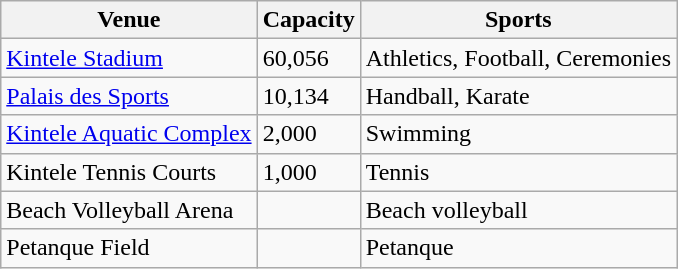<table class="wikitable">
<tr>
<th>Venue</th>
<th>Capacity</th>
<th>Sports</th>
</tr>
<tr>
<td><a href='#'>Kintele Stadium</a></td>
<td>60,056</td>
<td>Athletics, Football, Ceremonies</td>
</tr>
<tr>
<td><a href='#'>Palais des Sports</a></td>
<td>10,134</td>
<td>Handball, Karate</td>
</tr>
<tr>
<td><a href='#'>Kintele Aquatic Complex</a></td>
<td>2,000</td>
<td>Swimming</td>
</tr>
<tr>
<td>Kintele Tennis Courts</td>
<td>1,000</td>
<td>Tennis</td>
</tr>
<tr>
<td>Beach Volleyball Arena</td>
<td></td>
<td>Beach volleyball</td>
</tr>
<tr>
<td>Petanque Field</td>
<td></td>
<td>Petanque</td>
</tr>
</table>
